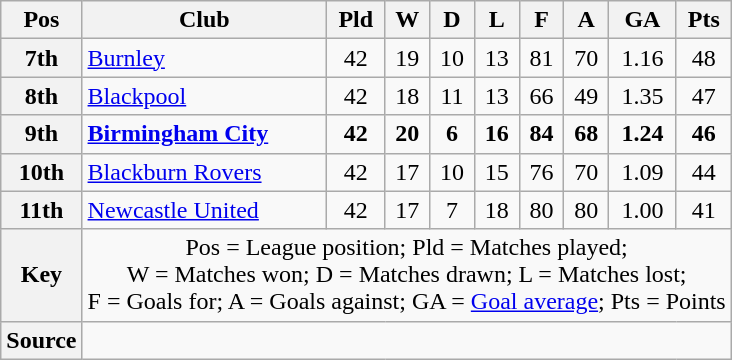<table class="wikitable" style="text-align:center">
<tr>
<th scope="col">Pos</th>
<th scope="col">Club</th>
<th scope="col">Pld</th>
<th scope="col">W</th>
<th scope="col">D</th>
<th scope="col">L</th>
<th scope="col">F</th>
<th scope="col">A</th>
<th scope="col">GA</th>
<th scope="col">Pts</th>
</tr>
<tr>
<th scope="row">7th</th>
<td align="left"><a href='#'>Burnley</a></td>
<td>42</td>
<td>19</td>
<td>10</td>
<td>13</td>
<td>81</td>
<td>70</td>
<td>1.16</td>
<td>48</td>
</tr>
<tr>
<th scope="row">8th</th>
<td align="left"><a href='#'>Blackpool</a></td>
<td>42</td>
<td>18</td>
<td>11</td>
<td>13</td>
<td>66</td>
<td>49</td>
<td>1.35</td>
<td>47</td>
</tr>
<tr style="font-weight:bold">
<th scope="row">9th</th>
<td align="left"><a href='#'>Birmingham City</a></td>
<td>42</td>
<td>20</td>
<td>6</td>
<td>16</td>
<td>84</td>
<td>68</td>
<td>1.24</td>
<td>46</td>
</tr>
<tr>
<th scope="row">10th</th>
<td align="left"><a href='#'>Blackburn Rovers</a></td>
<td>42</td>
<td>17</td>
<td>10</td>
<td>15</td>
<td>76</td>
<td>70</td>
<td>1.09</td>
<td>44</td>
</tr>
<tr>
<th scope="row">11th</th>
<td align="left"><a href='#'>Newcastle United</a></td>
<td>42</td>
<td>17</td>
<td>7</td>
<td>18</td>
<td>80</td>
<td>80</td>
<td>1.00</td>
<td>41</td>
</tr>
<tr>
<th scope="row">Key</th>
<td colspan="9">Pos = League position; Pld = Matches played;<br>W = Matches won; D = Matches drawn; L = Matches lost;<br>F = Goals for; A = Goals against; GA = <a href='#'>Goal average</a>; Pts = Points</td>
</tr>
<tr>
<th scope="row">Source</th>
<td colspan="9"></td>
</tr>
</table>
